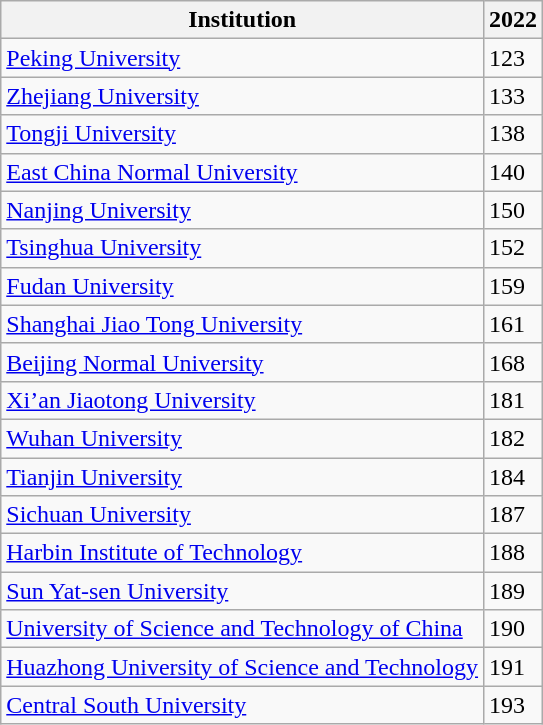<table class="sortable wikitable" border="1">
<tr>
<th>Institution</th>
<th>2022</th>
</tr>
<tr>
<td><a href='#'>Peking University</a></td>
<td>123</td>
</tr>
<tr>
<td><a href='#'>Zhejiang University</a></td>
<td>133</td>
</tr>
<tr>
<td><a href='#'>Tongji University</a></td>
<td>138</td>
</tr>
<tr>
<td><a href='#'>East China Normal University</a></td>
<td>140</td>
</tr>
<tr>
<td><a href='#'>Nanjing University</a></td>
<td>150</td>
</tr>
<tr>
<td><a href='#'>Tsinghua University</a></td>
<td>152</td>
</tr>
<tr>
<td><a href='#'>Fudan University</a></td>
<td>159</td>
</tr>
<tr>
<td><a href='#'>Shanghai Jiao Tong University</a></td>
<td>161</td>
</tr>
<tr>
<td><a href='#'>Beijing Normal University</a></td>
<td>168</td>
</tr>
<tr>
<td><a href='#'>Xi’an Jiaotong University</a></td>
<td>181</td>
</tr>
<tr>
<td><a href='#'>Wuhan University</a></td>
<td>182</td>
</tr>
<tr>
<td><a href='#'>Tianjin University</a></td>
<td>184</td>
</tr>
<tr>
<td><a href='#'>Sichuan University</a></td>
<td>187</td>
</tr>
<tr>
<td><a href='#'>Harbin Institute of Technology</a></td>
<td>188</td>
</tr>
<tr>
<td><a href='#'>Sun Yat-sen University</a></td>
<td>189</td>
</tr>
<tr>
<td><a href='#'>University of Science and Technology of China</a></td>
<td>190</td>
</tr>
<tr>
<td><a href='#'>Huazhong University of Science and Technology</a></td>
<td>191</td>
</tr>
<tr>
<td><a href='#'>Central South University</a></td>
<td>193</td>
</tr>
</table>
